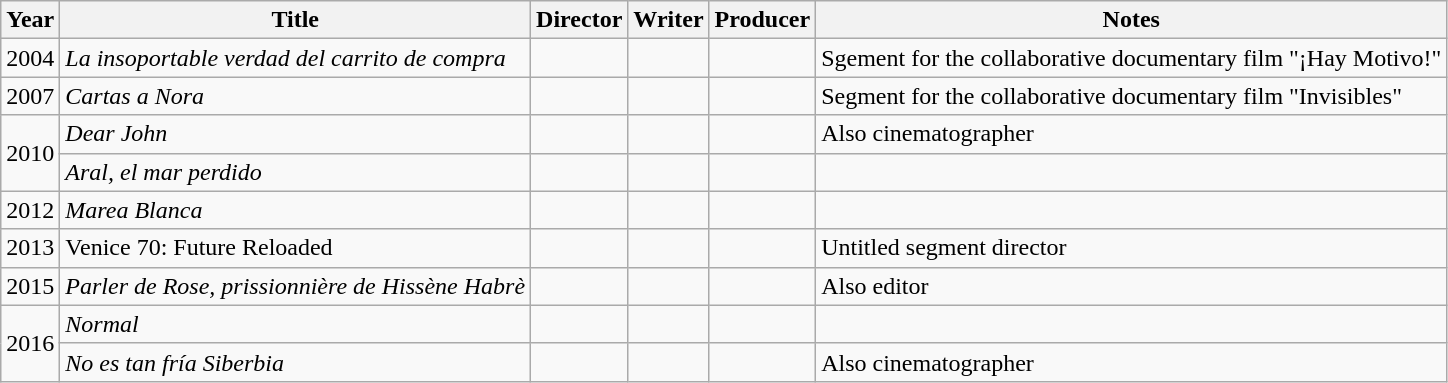<table class= "wikitable sortable">
<tr>
<th style="width:26px;">Year</th>
<th>Title</th>
<th>Director</th>
<th>Writer</th>
<th>Producer</th>
<th>Notes</th>
</tr>
<tr>
<td>2004</td>
<td><em>La insoportable verdad del carrito de compra</em></td>
<td></td>
<td></td>
<td></td>
<td>Sgement for the collaborative documentary film "¡Hay Motivo!"</td>
</tr>
<tr>
<td>2007</td>
<td><em>Cartas a Nora</em></td>
<td></td>
<td></td>
<td></td>
<td>Segment for the collaborative documentary film "Invisibles"</td>
</tr>
<tr>
<td rowspan=2>2010</td>
<td><em>Dear John</em></td>
<td></td>
<td></td>
<td></td>
<td>Also cinematographer</td>
</tr>
<tr>
<td><em>Aral, el mar perdido</em></td>
<td></td>
<td></td>
<td></td>
<td></td>
</tr>
<tr>
<td>2012</td>
<td><em>Marea Blanca</em></td>
<td></td>
<td></td>
<td></td>
<td></td>
</tr>
<tr>
<td>2013</td>
<td>Venice 70: Future Reloaded</td>
<td></td>
<td></td>
<td></td>
<td>Untitled segment director</td>
</tr>
<tr>
<td>2015</td>
<td><em>Parler de Rose, prissionnière de Hissène Habrè</em></td>
<td></td>
<td></td>
<td></td>
<td>Also editor</td>
</tr>
<tr>
<td rowspan="2">2016</td>
<td><em>Normal</em></td>
<td></td>
<td></td>
<td></td>
<td></td>
</tr>
<tr>
<td><em>No es tan fría Siberbia</em></td>
<td></td>
<td></td>
<td></td>
<td>Also cinematographer</td>
</tr>
</table>
